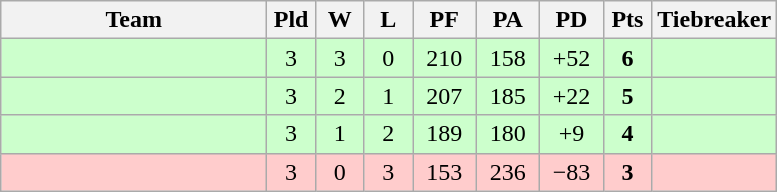<table class="wikitable" style="text-align:center;">
<tr>
<th width=170>Team</th>
<th width=25>Pld</th>
<th width=25>W</th>
<th width=25>L</th>
<th width=35>PF</th>
<th width=35>PA</th>
<th width=35>PD</th>
<th width=25>Pts</th>
<th width=50>Tiebreaker</th>
</tr>
<tr bgcolor=ccffcc>
<td align="left"></td>
<td>3</td>
<td>3</td>
<td>0</td>
<td>210</td>
<td>158</td>
<td>+52</td>
<td><strong>6</strong></td>
<td></td>
</tr>
<tr bgcolor=ccffcc>
<td align="left"></td>
<td>3</td>
<td>2</td>
<td>1</td>
<td>207</td>
<td>185</td>
<td>+22</td>
<td><strong>5</strong></td>
<td></td>
</tr>
<tr bgcolor=ccffcc>
<td align="left"></td>
<td>3</td>
<td>1</td>
<td>2</td>
<td>189</td>
<td>180</td>
<td>+9</td>
<td><strong>4</strong></td>
<td></td>
</tr>
<tr bgcolor=ffcccc>
<td align="left"></td>
<td>3</td>
<td>0</td>
<td>3</td>
<td>153</td>
<td>236</td>
<td>−83</td>
<td><strong>3</strong></td>
<td></td>
</tr>
</table>
